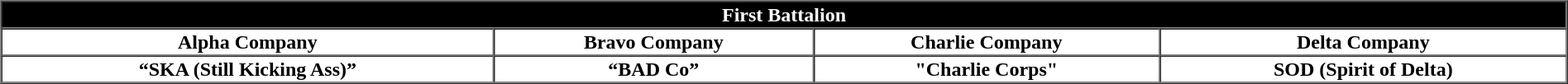<table border="1" cellpadding="1" cellspacing="0" align="center" width="100%">
<tr>
<th colspan="10" style="background:black; color:white"><strong>First Battalion</strong></th>
</tr>
<tr>
<th>Alpha Company</th>
<th>Bravo Company</th>
<th>Charlie Company</th>
<th>Delta Company</th>
</tr>
<tr>
<th>“SKA (Still Kicking Ass)”</th>
<th>“BAD Co”</th>
<th>"Charlie Corps"</th>
<th>SOD (Spirit of Delta)</th>
</tr>
</table>
